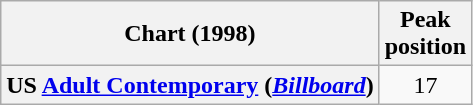<table class="wikitable plainrowheaders">
<tr>
<th scope="col">Chart (1998)</th>
<th scope="col">Peak<br>position</th>
</tr>
<tr>
<th scope="row">US <a href='#'>Adult Contemporary</a> (<em><a href='#'>Billboard</a></em>)</th>
<td align="center">17</td>
</tr>
</table>
